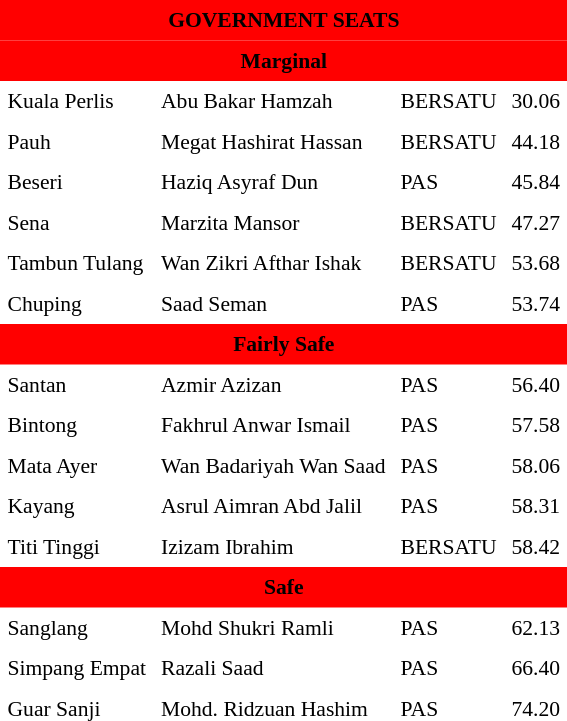<table class="toccolours" cellpadding="5" cellspacing="0" style="float:left; margin-right:.5em; margin-top:.4em; font-size:90%;">
<tr>
<td colspan="4"  style="text-align:center; background:red;"><span><strong>GOVERNMENT SEATS</strong></span></td>
</tr>
<tr>
<td colspan="4"  style="text-align:center; background:red;"><span><strong>Marginal</strong></span></td>
</tr>
<tr>
<td>Kuala Perlis</td>
<td>Abu Bakar Hamzah</td>
<td>BERSATU</td>
<td style="text-align:center;">30.06</td>
</tr>
<tr>
<td>Pauh</td>
<td>Megat Hashirat Hassan</td>
<td>BERSATU</td>
<td style="text-align:center;">44.18</td>
</tr>
<tr>
<td>Beseri</td>
<td>Haziq Asyraf Dun</td>
<td>PAS</td>
<td style="text-align:center;">45.84</td>
</tr>
<tr>
<td>Sena</td>
<td>Marzita Mansor</td>
<td>BERSATU</td>
<td style="text-align:center;">47.27</td>
</tr>
<tr>
<td>Tambun Tulang</td>
<td>Wan Zikri Afthar Ishak</td>
<td>BERSATU</td>
<td style="text-align:center;">53.68</td>
</tr>
<tr>
<td>Chuping</td>
<td>Saad Seman</td>
<td>PAS</td>
<td style="text-align:center;">53.74</td>
</tr>
<tr>
<td colspan="4"  style="text-align:center; background:red;"><span><strong>Fairly Safe</strong></span></td>
</tr>
<tr>
<td>Santan</td>
<td>Azmir Azizan</td>
<td>PAS</td>
<td style="text-align:center;">56.40</td>
</tr>
<tr>
<td>Bintong</td>
<td>Fakhrul Anwar Ismail</td>
<td>PAS</td>
<td style="text-align:center;">57.58</td>
</tr>
<tr>
<td>Mata Ayer</td>
<td>Wan Badariyah Wan Saad</td>
<td>PAS</td>
<td style="text-align:center;">58.06</td>
</tr>
<tr>
<td>Kayang</td>
<td>Asrul Aimran Abd Jalil</td>
<td>PAS</td>
<td style="text-align:center;">58.31</td>
</tr>
<tr>
<td>Titi Tinggi</td>
<td>Izizam Ibrahim</td>
<td>BERSATU</td>
<td style="text-align:center;">58.42</td>
</tr>
<tr>
<td colspan="4"  style="text-align:center; background:red;"><span><strong>Safe</strong></span></td>
</tr>
<tr>
<td>Sanglang</td>
<td>Mohd Shukri Ramli</td>
<td>PAS</td>
<td style="text-align:center;">62.13</td>
</tr>
<tr>
<td>Simpang Empat</td>
<td>Razali Saad</td>
<td>PAS</td>
<td style="text-align:center;">66.40</td>
</tr>
<tr>
<td>Guar Sanji</td>
<td>Mohd. Ridzuan Hashim</td>
<td>PAS</td>
<td style="text-align:center;">74.20</td>
</tr>
</table>
